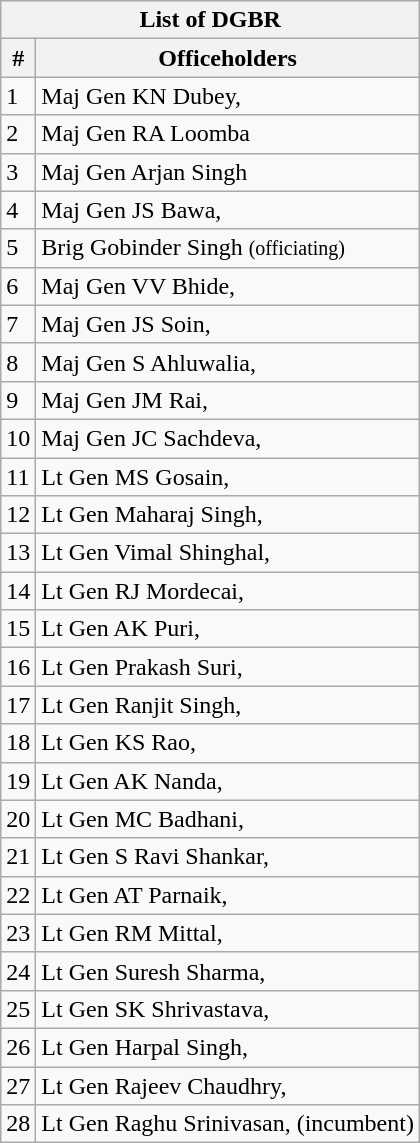<table class="wikitable">
<tr>
<th colspan="2">List of DGBR</th>
</tr>
<tr>
<th>#</th>
<th>Officeholders</th>
</tr>
<tr>
<td>1</td>
<td>Maj Gen KN Dubey, </td>
</tr>
<tr>
<td>2</td>
<td>Maj Gen RA Loomba</td>
</tr>
<tr>
<td>3</td>
<td>Maj Gen Arjan Singh</td>
</tr>
<tr>
<td>4</td>
<td>Maj Gen JS Bawa, </td>
</tr>
<tr>
<td>5</td>
<td>Brig Gobinder Singh <small>(officiating)</small></td>
</tr>
<tr>
<td>6</td>
<td>Maj Gen VV Bhide, </td>
</tr>
<tr>
<td>7</td>
<td>Maj Gen JS Soin, </td>
</tr>
<tr>
<td>8</td>
<td>Maj Gen S Ahluwalia, </td>
</tr>
<tr>
<td>9</td>
<td>Maj Gen JM Rai, </td>
</tr>
<tr>
<td>10</td>
<td>Maj Gen JC Sachdeva, </td>
</tr>
<tr>
<td>11</td>
<td>Lt Gen MS Gosain, </td>
</tr>
<tr>
<td>12</td>
<td>Lt Gen Maharaj Singh, </td>
</tr>
<tr>
<td>13</td>
<td>Lt Gen Vimal Shinghal, </td>
</tr>
<tr>
<td>14</td>
<td>Lt Gen RJ Mordecai, </td>
</tr>
<tr>
<td>15</td>
<td>Lt Gen AK Puri, </td>
</tr>
<tr>
<td>16</td>
<td>Lt Gen Prakash Suri, </td>
</tr>
<tr>
<td>17</td>
<td>Lt Gen Ranjit Singh, </td>
</tr>
<tr>
<td>18</td>
<td>Lt Gen KS Rao, </td>
</tr>
<tr>
<td>19</td>
<td>Lt Gen AK Nanda, </td>
</tr>
<tr>
<td>20</td>
<td>Lt Gen MC Badhani, </td>
</tr>
<tr>
<td>21</td>
<td>Lt Gen S Ravi Shankar, </td>
</tr>
<tr>
<td>22</td>
<td>Lt Gen AT Parnaik, </td>
</tr>
<tr>
<td>23</td>
<td>Lt Gen RM Mittal, </td>
</tr>
<tr>
<td>24</td>
<td>Lt Gen Suresh Sharma, </td>
</tr>
<tr>
<td>25</td>
<td>Lt Gen SK Shrivastava, </td>
</tr>
<tr>
<td>26</td>
<td>Lt Gen Harpal Singh, </td>
</tr>
<tr>
<td>27</td>
<td>Lt Gen Rajeev Chaudhry, </td>
</tr>
<tr>
<td>28</td>
<td>Lt Gen Raghu Srinivasan,  (incumbent)</td>
</tr>
</table>
